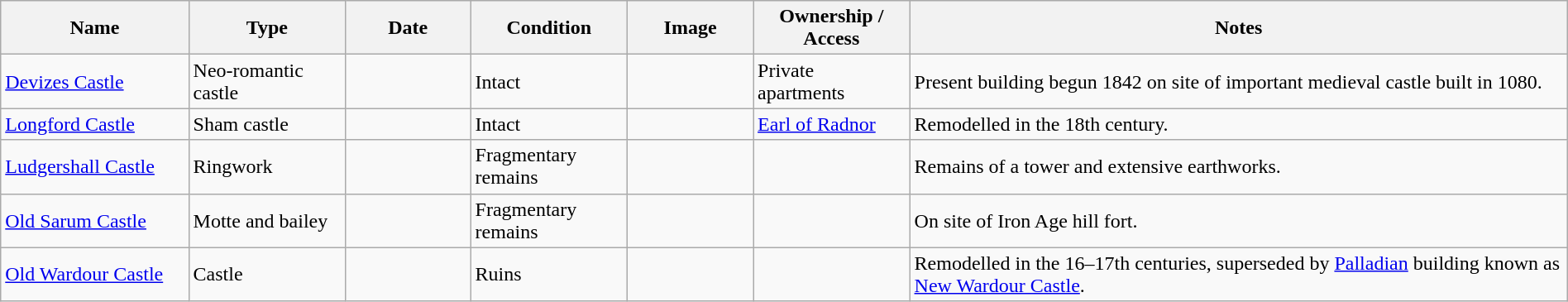<table class="wikitable sortable sticky-header" width="100%">
<tr>
<th width="12%">Name</th>
<th width="10%">Type</th>
<th width="8%">Date</th>
<th width="10%">Condition</th>
<th class="unsortable" width="94">Image</th>
<th width="10%">Ownership / Access</th>
<th class="unsortable">Notes</th>
</tr>
<tr>
<td><a href='#'>Devizes Castle</a></td>
<td>Neo-romantic castle</td>
<td></td>
<td>Intact</td>
<td></td>
<td>Private apartments</td>
<td>Present building begun 1842 on site of important medieval castle built in 1080.</td>
</tr>
<tr>
<td><a href='#'>Longford Castle</a></td>
<td>Sham castle</td>
<td></td>
<td>Intact</td>
<td></td>
<td><a href='#'>Earl of Radnor</a></td>
<td>Remodelled in the 18th century.</td>
</tr>
<tr>
<td><a href='#'>Ludgershall Castle</a></td>
<td>Ringwork</td>
<td></td>
<td>Fragmentary remains</td>
<td></td>
<td></td>
<td>Remains of a tower and extensive earthworks.</td>
</tr>
<tr>
<td><a href='#'>Old Sarum Castle</a></td>
<td>Motte and bailey</td>
<td></td>
<td>Fragmentary remains</td>
<td></td>
<td></td>
<td>On site of Iron Age hill fort.</td>
</tr>
<tr>
<td><a href='#'>Old Wardour Castle</a></td>
<td>Castle</td>
<td></td>
<td>Ruins</td>
<td></td>
<td></td>
<td>Remodelled in the 16–17th centuries, superseded by <a href='#'>Palladian</a> building known as <a href='#'>New Wardour Castle</a>.</td>
</tr>
</table>
